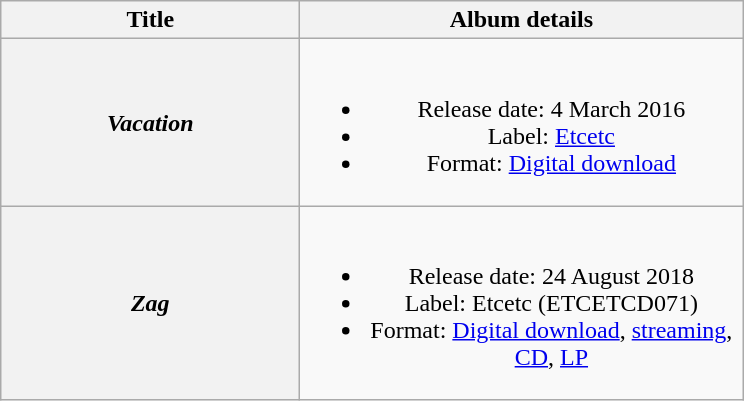<table class="wikitable plainrowheaders" style="text-align:center;">
<tr>
<th style="width:12em;">Title</th>
<th style="width:18em;">Album details</th>
</tr>
<tr>
<th scope="row"><em>Vacation</em></th>
<td><br><ul><li>Release date: 4 March 2016</li><li>Label: <a href='#'>Etcetc</a></li><li>Format: <a href='#'>Digital download</a></li></ul></td>
</tr>
<tr>
<th scope="row"><em>Zag</em></th>
<td><br><ul><li>Release date: 24 August 2018 </li><li>Label: Etcetc (ETCETCD071)</li><li>Format: <a href='#'>Digital download</a>, <a href='#'>streaming</a>, <a href='#'>CD</a>, <a href='#'>LP</a></li></ul></td>
</tr>
</table>
